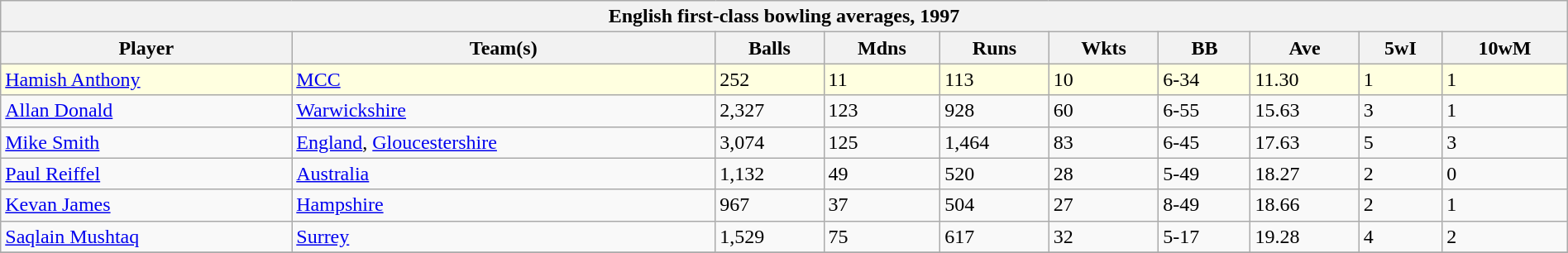<table class="wikitable" width="100%">
<tr>
<th bgcolor="#efefef" colspan=14>English first-class bowling averages, 1997</th>
</tr>
<tr bgcolor="#efefef">
<th>Player</th>
<th>Team(s)</th>
<th>Balls</th>
<th>Mdns</th>
<th>Runs</th>
<th>Wkts</th>
<th>BB</th>
<th>Ave</th>
<th>5wI</th>
<th>10wM</th>
</tr>
<tr bgcolor="#ffffe0">
<td><a href='#'>Hamish Anthony</a></td>
<td><a href='#'>MCC</a></td>
<td>252</td>
<td>11</td>
<td>113</td>
<td>10</td>
<td>6-34</td>
<td>11.30</td>
<td>1</td>
<td>1</td>
</tr>
<tr>
<td><a href='#'>Allan Donald</a></td>
<td><a href='#'>Warwickshire</a></td>
<td>2,327</td>
<td>123</td>
<td>928</td>
<td>60</td>
<td>6-55</td>
<td>15.63</td>
<td>3</td>
<td>1</td>
</tr>
<tr>
<td><a href='#'>Mike Smith</a></td>
<td><a href='#'>England</a>, <a href='#'>Gloucestershire</a></td>
<td>3,074</td>
<td>125</td>
<td>1,464</td>
<td>83</td>
<td>6-45</td>
<td>17.63</td>
<td>5</td>
<td>3</td>
</tr>
<tr>
<td><a href='#'>Paul Reiffel</a></td>
<td><a href='#'>Australia</a></td>
<td>1,132</td>
<td>49</td>
<td>520</td>
<td>28</td>
<td>5-49</td>
<td>18.27</td>
<td>2</td>
<td>0</td>
</tr>
<tr>
<td><a href='#'>Kevan James</a></td>
<td><a href='#'>Hampshire</a></td>
<td>967</td>
<td>37</td>
<td>504</td>
<td>27</td>
<td>8-49</td>
<td>18.66</td>
<td>2</td>
<td>1</td>
</tr>
<tr>
<td><a href='#'>Saqlain Mushtaq</a></td>
<td><a href='#'>Surrey</a></td>
<td>1,529</td>
<td>75</td>
<td>617</td>
<td>32</td>
<td>5-17</td>
<td>19.28</td>
<td>4</td>
<td>2</td>
</tr>
<tr>
</tr>
</table>
